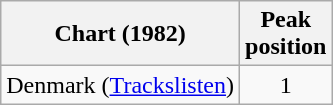<table class="wikitable">
<tr>
<th>Chart (1982)</th>
<th>Peak<br>position</th>
</tr>
<tr>
<td>Denmark (<a href='#'>Trackslisten</a>)</td>
<td align="center">1</td>
</tr>
</table>
